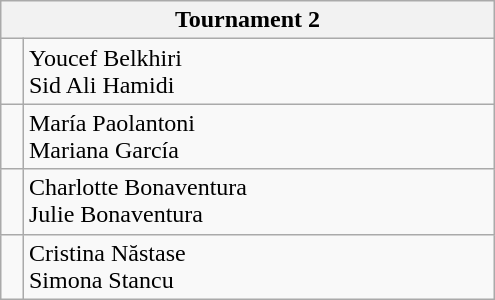<table class="wikitable" style="width:330px;">
<tr>
<th colspan="2">Tournament 2</th>
</tr>
<tr>
<td></td>
<td>Youcef Belkhiri<br>Sid Ali Hamidi</td>
</tr>
<tr>
<td></td>
<td>María Paolantoni<br>Mariana García</td>
</tr>
<tr>
<td></td>
<td>Charlotte Bonaventura<br>Julie Bonaventura</td>
</tr>
<tr>
<td></td>
<td>Cristina Năstase<br>Simona Stancu</td>
</tr>
</table>
